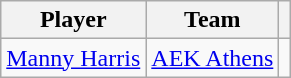<table class="wikitable">
<tr>
<th>Player</th>
<th>Team</th>
<th></th>
</tr>
<tr>
<td> <a href='#'>Manny Harris</a></td>
<td> <a href='#'>AEK Athens</a></td>
<td></td>
</tr>
</table>
